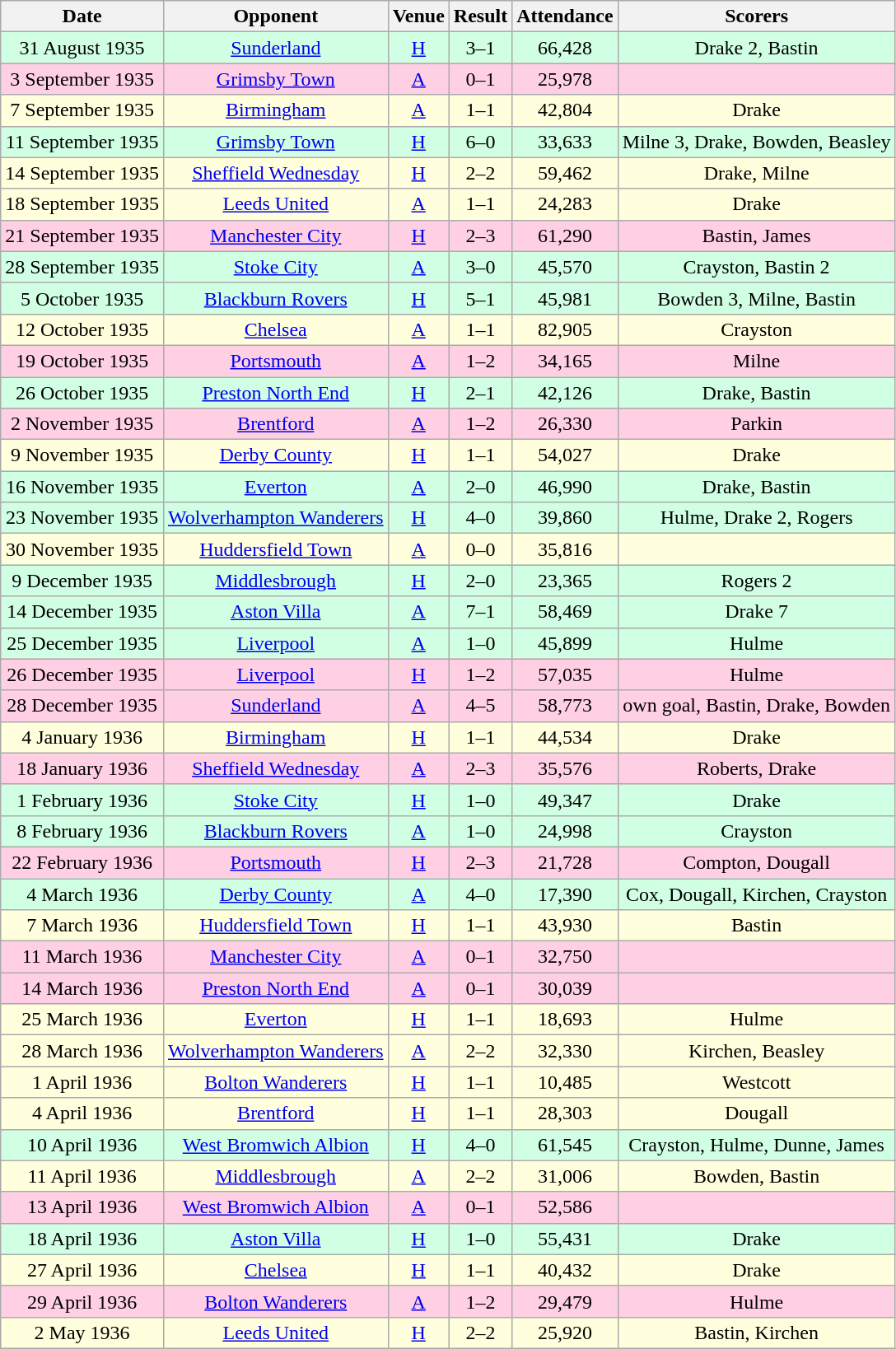<table class="wikitable sortable" style="text-align:center;">
<tr>
<th>Date</th>
<th>Opponent</th>
<th>Venue</th>
<th>Result</th>
<th>Attendance</th>
<th>Scorers</th>
</tr>
<tr style="background:#d0ffe3;">
<td>31 August 1935</td>
<td><a href='#'>Sunderland</a></td>
<td><a href='#'>H</a></td>
<td>3–1</td>
<td>66,428</td>
<td>Drake 2, Bastin</td>
</tr>
<tr style="background:#ffd0e3;">
<td>3 September 1935</td>
<td><a href='#'>Grimsby Town</a></td>
<td><a href='#'>A</a></td>
<td>0–1</td>
<td>25,978</td>
<td></td>
</tr>
<tr style="background:#ffd;">
<td>7 September 1935</td>
<td><a href='#'>Birmingham</a></td>
<td><a href='#'>A</a></td>
<td>1–1</td>
<td>42,804</td>
<td>Drake</td>
</tr>
<tr style="background:#d0ffe3;">
<td>11 September 1935</td>
<td><a href='#'>Grimsby Town</a></td>
<td><a href='#'>H</a></td>
<td>6–0</td>
<td>33,633</td>
<td>Milne 3, Drake, Bowden, Beasley</td>
</tr>
<tr style="background:#ffd;">
<td>14 September 1935</td>
<td><a href='#'>Sheffield Wednesday</a></td>
<td><a href='#'>H</a></td>
<td>2–2</td>
<td>59,462</td>
<td>Drake, Milne</td>
</tr>
<tr style="background:#ffd;">
<td>18 September 1935</td>
<td><a href='#'>Leeds United</a></td>
<td><a href='#'>A</a></td>
<td>1–1</td>
<td>24,283</td>
<td>Drake</td>
</tr>
<tr style="background:#ffd0e3;">
<td>21 September 1935</td>
<td><a href='#'>Manchester City</a></td>
<td><a href='#'>H</a></td>
<td>2–3</td>
<td>61,290</td>
<td>Bastin, James</td>
</tr>
<tr style="background:#d0ffe3;">
<td>28 September 1935</td>
<td><a href='#'>Stoke City</a></td>
<td><a href='#'>A</a></td>
<td>3–0</td>
<td>45,570</td>
<td>Crayston, Bastin 2</td>
</tr>
<tr style="background:#d0ffe3;">
<td>5 October 1935</td>
<td><a href='#'>Blackburn Rovers</a></td>
<td><a href='#'>H</a></td>
<td>5–1</td>
<td>45,981</td>
<td>Bowden 3, Milne, Bastin</td>
</tr>
<tr style="background:#ffd;">
<td>12 October 1935</td>
<td><a href='#'>Chelsea</a></td>
<td><a href='#'>A</a></td>
<td>1–1</td>
<td>82,905</td>
<td>Crayston</td>
</tr>
<tr style="background:#ffd0e3;">
<td>19 October 1935</td>
<td><a href='#'>Portsmouth</a></td>
<td><a href='#'>A</a></td>
<td>1–2</td>
<td>34,165</td>
<td>Milne</td>
</tr>
<tr style="background:#d0ffe3;">
<td>26 October 1935</td>
<td><a href='#'>Preston North End</a></td>
<td><a href='#'>H</a></td>
<td>2–1</td>
<td>42,126</td>
<td>Drake, Bastin</td>
</tr>
<tr style="background:#ffd0e3;">
<td>2 November 1935</td>
<td><a href='#'>Brentford</a></td>
<td><a href='#'>A</a></td>
<td>1–2</td>
<td>26,330</td>
<td>Parkin</td>
</tr>
<tr style="background:#ffd;">
<td>9 November 1935</td>
<td><a href='#'>Derby County</a></td>
<td><a href='#'>H</a></td>
<td>1–1</td>
<td>54,027</td>
<td>Drake</td>
</tr>
<tr style="background:#d0ffe3;">
<td>16 November 1935</td>
<td><a href='#'>Everton</a></td>
<td><a href='#'>A</a></td>
<td>2–0</td>
<td>46,990</td>
<td>Drake, Bastin</td>
</tr>
<tr style="background:#d0ffe3;">
<td>23 November 1935</td>
<td><a href='#'>Wolverhampton Wanderers</a></td>
<td><a href='#'>H</a></td>
<td>4–0</td>
<td>39,860</td>
<td>Hulme, Drake 2, Rogers</td>
</tr>
<tr style="background:#ffd;">
<td>30 November 1935</td>
<td><a href='#'>Huddersfield Town</a></td>
<td><a href='#'>A</a></td>
<td>0–0</td>
<td>35,816</td>
<td></td>
</tr>
<tr style="background:#d0ffe3;">
<td>9 December 1935</td>
<td><a href='#'>Middlesbrough</a></td>
<td><a href='#'>H</a></td>
<td>2–0</td>
<td>23,365</td>
<td>Rogers 2</td>
</tr>
<tr style="background:#d0ffe3;">
<td>14 December 1935</td>
<td><a href='#'>Aston Villa</a></td>
<td><a href='#'>A</a></td>
<td>7–1</td>
<td>58,469</td>
<td>Drake 7</td>
</tr>
<tr style="background:#d0ffe3;">
<td>25 December 1935</td>
<td><a href='#'>Liverpool</a></td>
<td><a href='#'>A</a></td>
<td>1–0</td>
<td>45,899</td>
<td>Hulme</td>
</tr>
<tr style="background:#ffd0e3;">
<td>26 December 1935</td>
<td><a href='#'>Liverpool</a></td>
<td><a href='#'>H</a></td>
<td>1–2</td>
<td>57,035</td>
<td>Hulme</td>
</tr>
<tr style="background:#ffd0e3;">
<td>28 December 1935</td>
<td><a href='#'>Sunderland</a></td>
<td><a href='#'>A</a></td>
<td>4–5</td>
<td>58,773</td>
<td>own goal, Bastin, Drake, Bowden</td>
</tr>
<tr style="background:#ffd;">
<td>4 January 1936</td>
<td><a href='#'>Birmingham</a></td>
<td><a href='#'>H</a></td>
<td>1–1</td>
<td>44,534</td>
<td>Drake</td>
</tr>
<tr style="background:#ffd0e3;">
<td>18 January 1936</td>
<td><a href='#'>Sheffield Wednesday</a></td>
<td><a href='#'>A</a></td>
<td>2–3</td>
<td>35,576</td>
<td>Roberts, Drake</td>
</tr>
<tr style="background:#d0ffe3;">
<td>1 February 1936</td>
<td><a href='#'>Stoke City</a></td>
<td><a href='#'>H</a></td>
<td>1–0</td>
<td>49,347</td>
<td>Drake</td>
</tr>
<tr style="background:#d0ffe3;">
<td>8 February 1936</td>
<td><a href='#'>Blackburn Rovers</a></td>
<td><a href='#'>A</a></td>
<td>1–0</td>
<td>24,998</td>
<td>Crayston</td>
</tr>
<tr style="background:#ffd0e3;">
<td>22 February 1936</td>
<td><a href='#'>Portsmouth</a></td>
<td><a href='#'>H</a></td>
<td>2–3</td>
<td>21,728</td>
<td>Compton, Dougall</td>
</tr>
<tr style="background:#d0ffe3;">
<td>4 March 1936</td>
<td><a href='#'>Derby County</a></td>
<td><a href='#'>A</a></td>
<td>4–0</td>
<td>17,390</td>
<td>Cox, Dougall, Kirchen, Crayston</td>
</tr>
<tr style="background:#ffd;">
<td>7 March 1936</td>
<td><a href='#'>Huddersfield Town</a></td>
<td><a href='#'>H</a></td>
<td>1–1</td>
<td>43,930</td>
<td>Bastin</td>
</tr>
<tr style="background:#ffd0e3;">
<td>11 March 1936</td>
<td><a href='#'>Manchester City</a></td>
<td><a href='#'>A</a></td>
<td>0–1</td>
<td>32,750</td>
<td></td>
</tr>
<tr style="background:#ffd0e3;">
<td>14 March 1936</td>
<td><a href='#'>Preston North End</a></td>
<td><a href='#'>A</a></td>
<td>0–1</td>
<td>30,039</td>
<td></td>
</tr>
<tr style="background:#ffd;">
<td>25 March 1936</td>
<td><a href='#'>Everton</a></td>
<td><a href='#'>H</a></td>
<td>1–1</td>
<td>18,693</td>
<td>Hulme</td>
</tr>
<tr style="background:#ffd;">
<td>28 March 1936</td>
<td><a href='#'>Wolverhampton Wanderers</a></td>
<td><a href='#'>A</a></td>
<td>2–2</td>
<td>32,330</td>
<td>Kirchen, Beasley</td>
</tr>
<tr style="background:#ffd;">
<td>1 April 1936</td>
<td><a href='#'>Bolton Wanderers</a></td>
<td><a href='#'>H</a></td>
<td>1–1</td>
<td>10,485</td>
<td>Westcott</td>
</tr>
<tr style="background:#ffd;">
<td>4 April 1936</td>
<td><a href='#'>Brentford</a></td>
<td><a href='#'>H</a></td>
<td>1–1</td>
<td>28,303</td>
<td>Dougall</td>
</tr>
<tr style="background:#d0ffe3;">
<td>10 April 1936</td>
<td><a href='#'>West Bromwich Albion</a></td>
<td><a href='#'>H</a></td>
<td>4–0</td>
<td>61,545</td>
<td>Crayston, Hulme, Dunne, James</td>
</tr>
<tr style="background:#ffd;">
<td>11 April 1936</td>
<td><a href='#'>Middlesbrough</a></td>
<td><a href='#'>A</a></td>
<td>2–2</td>
<td>31,006</td>
<td>Bowden, Bastin</td>
</tr>
<tr style="background:#ffd0e3;">
<td>13 April 1936</td>
<td><a href='#'>West Bromwich Albion</a></td>
<td><a href='#'>A</a></td>
<td>0–1</td>
<td>52,586</td>
<td></td>
</tr>
<tr style="background:#d0ffe3;">
<td>18 April 1936</td>
<td><a href='#'>Aston Villa</a></td>
<td><a href='#'>H</a></td>
<td>1–0</td>
<td>55,431</td>
<td>Drake</td>
</tr>
<tr style="background:#ffd;">
<td>27 April 1936</td>
<td><a href='#'>Chelsea</a></td>
<td><a href='#'>H</a></td>
<td>1–1</td>
<td>40,432</td>
<td>Drake</td>
</tr>
<tr style="background:#ffd0e3;">
<td>29 April 1936</td>
<td><a href='#'>Bolton Wanderers</a></td>
<td><a href='#'>A</a></td>
<td>1–2</td>
<td>29,479</td>
<td>Hulme</td>
</tr>
<tr style="background:#ffd;">
<td>2 May 1936</td>
<td><a href='#'>Leeds United</a></td>
<td><a href='#'>H</a></td>
<td>2–2</td>
<td>25,920</td>
<td>Bastin, Kirchen</td>
</tr>
</table>
